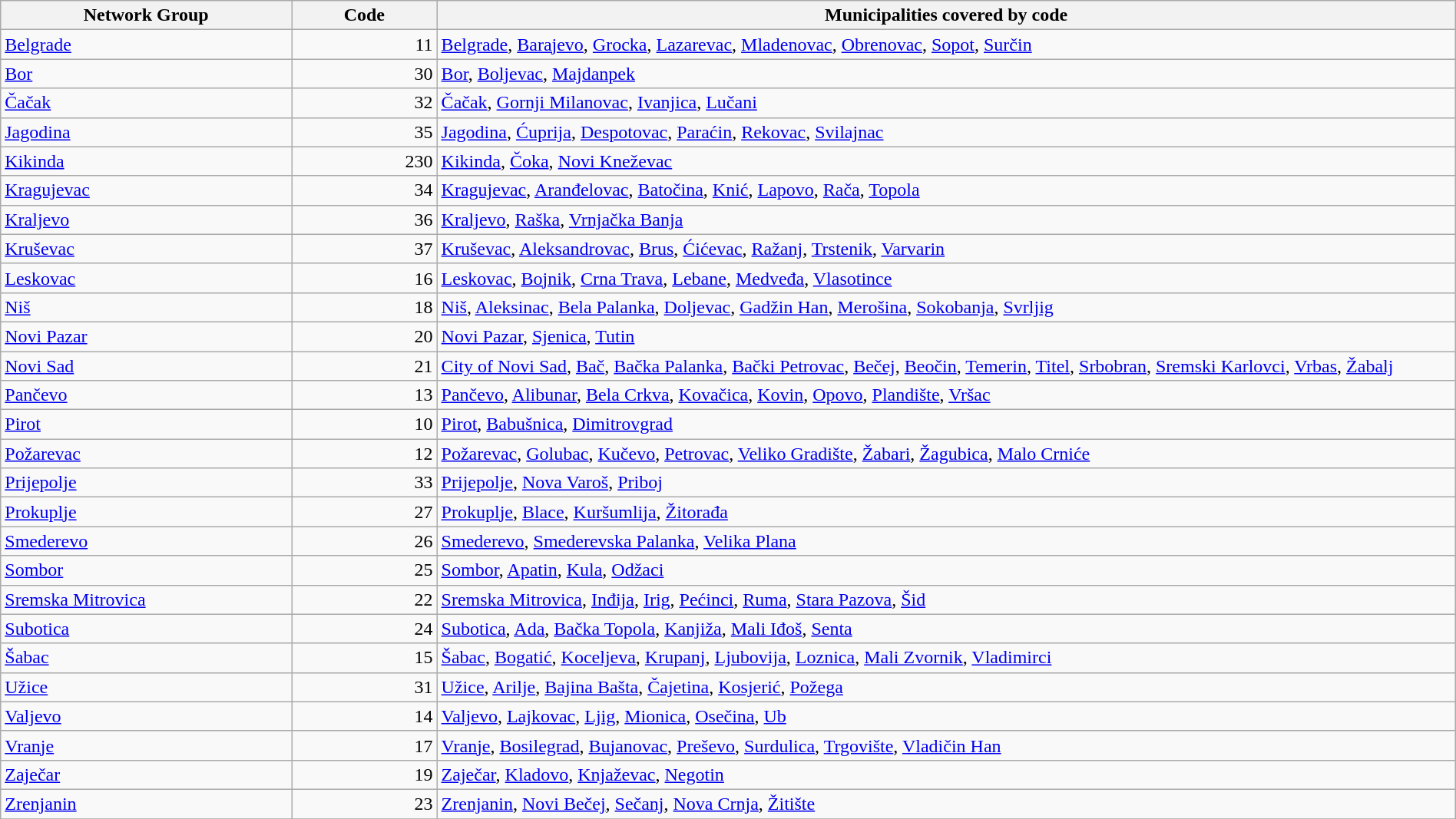<table class="sortable wikitable" width="100%">
<tr>
<th width=20%>Network Group</th>
<th width=10%>Code</th>
<th>Municipalities covered by code</th>
</tr>
<tr>
<td><a href='#'>Belgrade</a></td>
<td align="right">11</td>
<td><a href='#'>Belgrade</a>, <a href='#'>Barajevo</a>, <a href='#'>Grocka</a>, <a href='#'>Lazarevac</a>, <a href='#'>Mladenovac</a>, <a href='#'>Obrenovac</a>, <a href='#'>Sopot</a>, <a href='#'>Surčin</a></td>
</tr>
<tr>
<td><a href='#'>Bor</a></td>
<td align="right">30</td>
<td><a href='#'>Bor</a>, <a href='#'>Boljevac</a>, <a href='#'>Majdanpek</a></td>
</tr>
<tr>
<td><a href='#'>Čačak</a></td>
<td align="right">32</td>
<td><a href='#'>Čačak</a>, <a href='#'>Gornji Milanovac</a>, <a href='#'>Ivanjica</a>, <a href='#'>Lučani</a></td>
</tr>
<tr>
<td><a href='#'>Jagodina</a></td>
<td align="right">35</td>
<td><a href='#'>Jagodina</a>, <a href='#'>Ćuprija</a>, <a href='#'>Despotovac</a>, <a href='#'>Paraćin</a>, <a href='#'>Rekovac</a>, <a href='#'>Svilajnac</a></td>
</tr>
<tr>
<td><a href='#'>Kikinda</a></td>
<td align="right">230</td>
<td><a href='#'>Kikinda</a>, <a href='#'>Čoka</a>, <a href='#'>Novi Kneževac</a></td>
</tr>
<tr>
<td><a href='#'>Kragujevac</a></td>
<td align="right">34</td>
<td><a href='#'>Kragujevac</a>, <a href='#'>Aranđelovac</a>, <a href='#'>Batočina</a>, <a href='#'>Knić</a>, <a href='#'>Lapovo</a>, <a href='#'>Rača</a>, <a href='#'>Topola</a></td>
</tr>
<tr>
<td><a href='#'>Kraljevo</a></td>
<td align="right">36</td>
<td><a href='#'>Kraljevo</a>, <a href='#'>Raška</a>, <a href='#'>Vrnjačka Banja</a></td>
</tr>
<tr>
<td><a href='#'>Kruševac</a></td>
<td align="right">37</td>
<td><a href='#'>Kruševac</a>, <a href='#'>Aleksandrovac</a>, <a href='#'>Brus</a>, <a href='#'>Ćićevac</a>, <a href='#'>Ražanj</a>, <a href='#'>Trstenik</a>, <a href='#'>Varvarin</a></td>
</tr>
<tr>
<td><a href='#'>Leskovac</a></td>
<td align="right">16</td>
<td><a href='#'>Leskovac</a>, <a href='#'>Bojnik</a>, <a href='#'>Crna Trava</a>, <a href='#'>Lebane</a>, <a href='#'>Medveđa</a>, <a href='#'>Vlasotince</a></td>
</tr>
<tr>
<td><a href='#'>Niš</a></td>
<td align="right">18</td>
<td><a href='#'>Niš</a>, <a href='#'>Aleksinac</a>, <a href='#'>Bela Palanka</a>, <a href='#'>Doljevac</a>, <a href='#'>Gadžin Han</a>, <a href='#'>Merošina</a>, <a href='#'>Sokobanja</a>, <a href='#'>Svrljig</a></td>
</tr>
<tr>
<td><a href='#'>Novi Pazar</a></td>
<td align="right">20</td>
<td><a href='#'>Novi Pazar</a>, <a href='#'>Sjenica</a>, <a href='#'>Tutin</a></td>
</tr>
<tr>
<td><a href='#'>Novi Sad</a></td>
<td align="right">21</td>
<td><a href='#'>City of Novi Sad</a>, <a href='#'>Bač</a>, <a href='#'>Bačka Palanka</a>, <a href='#'>Bački Petrovac</a>, <a href='#'>Bečej</a>, <a href='#'>Beočin</a>, <a href='#'>Temerin</a>, <a href='#'>Titel</a>, <a href='#'>Srbobran</a>, <a href='#'>Sremski Karlovci</a>, <a href='#'>Vrbas</a>, <a href='#'>Žabalj</a></td>
</tr>
<tr>
<td><a href='#'>Pančevo</a></td>
<td align="right">13</td>
<td><a href='#'>Pančevo</a>, <a href='#'>Alibunar</a>, <a href='#'>Bela Crkva</a>, <a href='#'>Kovačica</a>, <a href='#'>Kovin</a>, <a href='#'>Opovo</a>, <a href='#'>Plandište</a>, <a href='#'>Vršac</a></td>
</tr>
<tr>
<td><a href='#'>Pirot</a></td>
<td align="right">10</td>
<td><a href='#'>Pirot</a>, <a href='#'>Babušnica</a>, <a href='#'>Dimitrovgrad</a></td>
</tr>
<tr>
<td><a href='#'>Požarevac</a></td>
<td align="right">12</td>
<td><a href='#'>Požarevac</a>, <a href='#'>Golubac</a>, <a href='#'>Kučevo</a>, <a href='#'>Petrovac</a>, <a href='#'>Veliko Gradište</a>, <a href='#'>Žabari</a>, <a href='#'>Žagubica</a>, <a href='#'>Malo Crniće</a></td>
</tr>
<tr>
<td><a href='#'>Prijepolje</a></td>
<td align="right">33</td>
<td><a href='#'>Prijepolje</a>, <a href='#'>Nova Varoš</a>, <a href='#'>Priboj</a></td>
</tr>
<tr>
<td><a href='#'>Prokuplje</a></td>
<td align="right">27</td>
<td><a href='#'>Prokuplje</a>, <a href='#'>Blace</a>, <a href='#'>Kuršumlija</a>, <a href='#'>Žitorađa</a></td>
</tr>
<tr>
<td><a href='#'>Smederevo</a></td>
<td align="right">26</td>
<td><a href='#'>Smederevo</a>, <a href='#'>Smederevska Palanka</a>, <a href='#'>Velika Plana</a></td>
</tr>
<tr>
<td><a href='#'>Sombor</a></td>
<td align="right">25</td>
<td><a href='#'>Sombor</a>, <a href='#'>Apatin</a>, <a href='#'>Kula</a>, <a href='#'>Odžaci</a></td>
</tr>
<tr>
<td><a href='#'>Sremska Mitrovica</a></td>
<td align="right">22</td>
<td><a href='#'>Sremska Mitrovica</a>, <a href='#'>Inđija</a>, <a href='#'>Irig</a>, <a href='#'>Pećinci</a>, <a href='#'>Ruma</a>, <a href='#'>Stara Pazova</a>, <a href='#'>Šid</a></td>
</tr>
<tr>
<td><a href='#'>Subotica</a></td>
<td align="right">24</td>
<td><a href='#'>Subotica</a>, <a href='#'>Ada</a>, <a href='#'>Bačka Topola</a>, <a href='#'>Kanjiža</a>, <a href='#'>Mali Iđoš</a>, <a href='#'>Senta</a></td>
</tr>
<tr>
<td><a href='#'>Šabac</a></td>
<td align="right">15</td>
<td><a href='#'>Šabac</a>, <a href='#'>Bogatić</a>, <a href='#'>Koceljeva</a>, <a href='#'>Krupanj</a>, <a href='#'>Ljubovija</a>, <a href='#'>Loznica</a>, <a href='#'>Mali Zvornik</a>, <a href='#'>Vladimirci</a></td>
</tr>
<tr>
<td><a href='#'>Užice</a></td>
<td align="right">31</td>
<td><a href='#'>Užice</a>, <a href='#'>Arilje</a>, <a href='#'>Bajina Bašta</a>, <a href='#'>Čajetina</a>, <a href='#'>Kosjerić</a>, <a href='#'>Požega</a></td>
</tr>
<tr>
<td><a href='#'>Valjevo</a></td>
<td align="right">14</td>
<td><a href='#'>Valjevo</a>, <a href='#'>Lajkovac</a>, <a href='#'>Ljig</a>, <a href='#'>Mionica</a>, <a href='#'>Osečina</a>, <a href='#'>Ub</a></td>
</tr>
<tr>
<td><a href='#'>Vranje</a></td>
<td align="right">17</td>
<td><a href='#'>Vranje</a>, <a href='#'>Bosilegrad</a>, <a href='#'>Bujanovac</a>, <a href='#'>Preševo</a>, <a href='#'>Surdulica</a>, <a href='#'>Trgovište</a>, <a href='#'>Vladičin Han</a></td>
</tr>
<tr>
<td><a href='#'>Zaječar</a></td>
<td align="right">19</td>
<td><a href='#'>Zaječar</a>, <a href='#'>Kladovo</a>, <a href='#'>Knjaževac</a>, <a href='#'>Negotin</a></td>
</tr>
<tr>
<td><a href='#'>Zrenjanin</a></td>
<td align="right">23</td>
<td><a href='#'>Zrenjanin</a>, <a href='#'>Novi Bečej</a>, <a href='#'>Sečanj</a>, <a href='#'>Nova Crnja</a>, <a href='#'>Žitište</a></td>
</tr>
<tr>
</tr>
</table>
